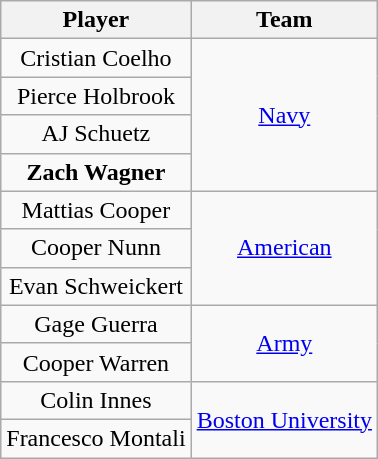<table class="wikitable" style="text-align: center;">
<tr>
<th>Player</th>
<th>Team</th>
</tr>
<tr>
<td>Cristian Coelho</td>
<td rowspan=4><a href='#'>Navy</a></td>
</tr>
<tr>
<td>Pierce Holbrook</td>
</tr>
<tr>
<td>AJ Schuetz</td>
</tr>
<tr>
<td><strong>Zach Wagner</strong></td>
</tr>
<tr>
<td>Mattias Cooper</td>
<td rowspan=3><a href='#'>American</a></td>
</tr>
<tr>
<td>Cooper Nunn</td>
</tr>
<tr>
<td>Evan Schweickert</td>
</tr>
<tr>
<td>Gage Guerra</td>
<td rowspan=2><a href='#'>Army</a></td>
</tr>
<tr>
<td>Cooper Warren</td>
</tr>
<tr>
<td>Colin Innes</td>
<td rowspan=2><a href='#'>Boston University</a></td>
</tr>
<tr>
<td>Francesco Montali</td>
</tr>
</table>
